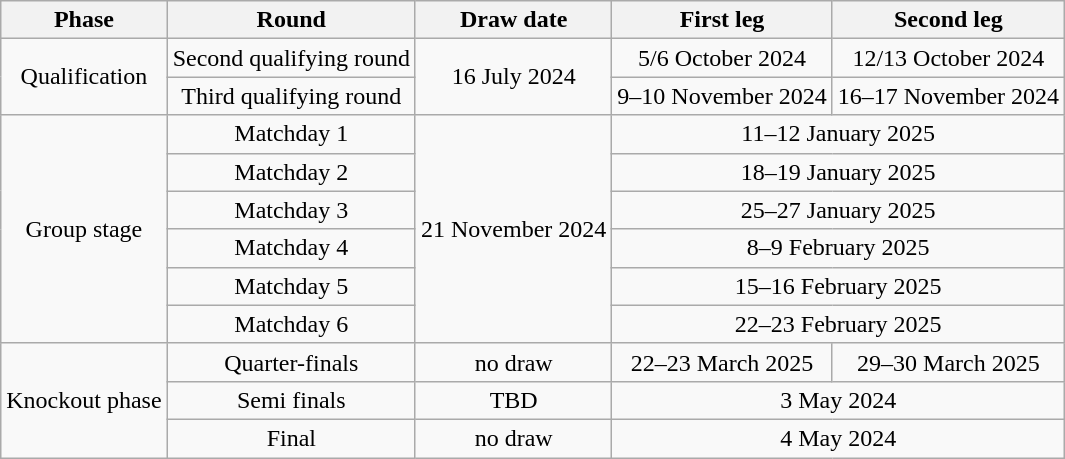<table class="wikitable" style="text-align:center">
<tr>
<th>Phase</th>
<th>Round</th>
<th>Draw date</th>
<th>First leg</th>
<th>Second leg</th>
</tr>
<tr>
<td rowspan=2>Qualification</td>
<td>Second qualifying round</td>
<td rowspan=2>16 July 2024</td>
<td>5/6 October 2024</td>
<td>12/13 October 2024</td>
</tr>
<tr>
<td>Third qualifying round</td>
<td>9–10 November 2024</td>
<td>16–17 November 2024</td>
</tr>
<tr>
<td rowspan=6>Group stage</td>
<td>Matchday 1</td>
<td rowspan=6>21 November 2024</td>
<td colspan=2>11–12 January 2025</td>
</tr>
<tr>
<td>Matchday 2</td>
<td colspan=2>18–19 January 2025</td>
</tr>
<tr>
<td>Matchday 3</td>
<td colspan=2>25–27 January 2025</td>
</tr>
<tr>
<td>Matchday 4</td>
<td colspan=2>8–9 February 2025</td>
</tr>
<tr>
<td>Matchday 5</td>
<td colspan=2>15–16 February 2025</td>
</tr>
<tr>
<td>Matchday 6</td>
<td colspan=2>22–23 February 2025</td>
</tr>
<tr>
<td rowspan=3>Knockout phase</td>
<td>Quarter-finals</td>
<td>no draw</td>
<td>22–23 March 2025</td>
<td>29–30 March 2025</td>
</tr>
<tr>
<td>Semi finals</td>
<td rowspan=1>TBD</td>
<td colspan=2>3 May 2024</td>
</tr>
<tr>
<td>Final</td>
<td rowspan=1>no draw</td>
<td colspan=2>4 May 2024</td>
</tr>
</table>
